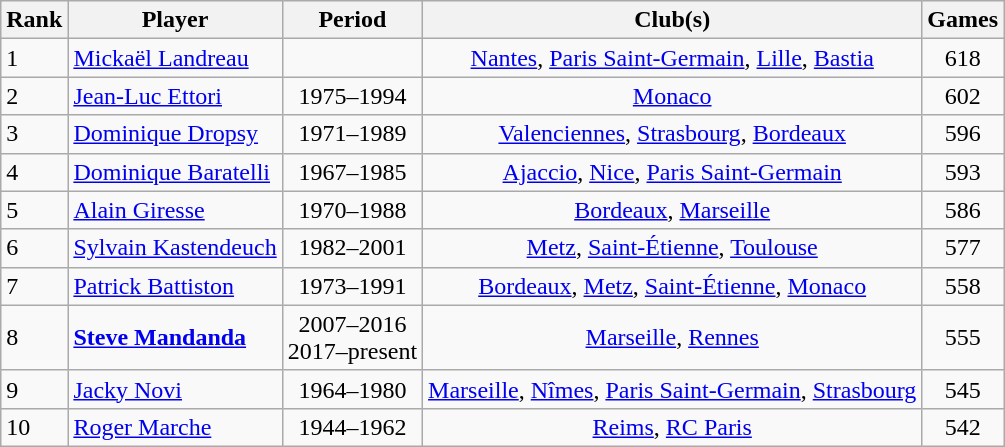<table class="wikitable sortable">
<tr>
<th>Rank</th>
<th>Player</th>
<th>Period</th>
<th>Club(s)</th>
<th>Games</th>
</tr>
<tr>
<td>1</td>
<td> <a href='#'>Mickaël Landreau</a></td>
<td align="center"></td>
<td align="center"><a href='#'>Nantes</a>, <a href='#'>Paris Saint-Germain</a>, <a href='#'>Lille</a>, <a href='#'>Bastia</a></td>
<td align="center">618</td>
</tr>
<tr>
<td>2</td>
<td> <a href='#'>Jean-Luc Ettori</a></td>
<td align="center">1975–1994</td>
<td align="center"><a href='#'>Monaco</a></td>
<td align="center">602</td>
</tr>
<tr>
<td>3</td>
<td> <a href='#'>Dominique Dropsy</a></td>
<td align="center">1971–1989</td>
<td align="center"><a href='#'>Valenciennes</a>, <a href='#'>Strasbourg</a>, <a href='#'>Bordeaux</a></td>
<td align="center">596</td>
</tr>
<tr>
<td>4</td>
<td> <a href='#'>Dominique Baratelli</a></td>
<td align="center">1967–1985</td>
<td align="center"><a href='#'>Ajaccio</a>, <a href='#'>Nice</a>, <a href='#'>Paris Saint-Germain</a></td>
<td align="center">593</td>
</tr>
<tr>
<td>5</td>
<td> <a href='#'>Alain Giresse</a></td>
<td align="center">1970–1988</td>
<td align="center"><a href='#'>Bordeaux</a>, <a href='#'>Marseille</a></td>
<td align="center">586</td>
</tr>
<tr>
<td>6</td>
<td> <a href='#'>Sylvain Kastendeuch</a></td>
<td align="center">1982–2001</td>
<td align="center"><a href='#'>Metz</a>, <a href='#'>Saint-Étienne</a>, <a href='#'>Toulouse</a></td>
<td align="center">577</td>
</tr>
<tr>
<td>7</td>
<td> <a href='#'>Patrick Battiston</a></td>
<td align="center">1973–1991</td>
<td align="center"><a href='#'>Bordeaux</a>, <a href='#'>Metz</a>, <a href='#'>Saint-Étienne</a>, <a href='#'>Monaco</a></td>
<td align="center">558</td>
</tr>
<tr>
<td>8</td>
<td> <strong><a href='#'>Steve Mandanda</a></strong></td>
<td align="center">2007–2016<br>2017–present</td>
<td align="center"><a href='#'>Marseille</a>, <a href='#'>Rennes</a></td>
<td align="center">555</td>
</tr>
<tr>
<td>9</td>
<td> <a href='#'>Jacky Novi</a></td>
<td align="center">1964–1980</td>
<td align="center"><a href='#'>Marseille</a>, <a href='#'>Nîmes</a>, <a href='#'>Paris Saint-Germain</a>, <a href='#'>Strasbourg</a></td>
<td align="center">545</td>
</tr>
<tr>
<td>10</td>
<td> <a href='#'>Roger Marche</a></td>
<td align="center">1944–1962</td>
<td align="center"><a href='#'>Reims</a>, <a href='#'>RC Paris</a></td>
<td align="center">542</td>
</tr>
</table>
